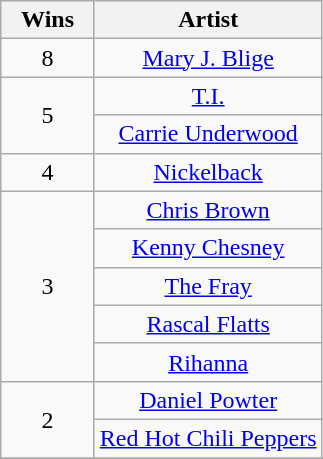<table class="wikitable" rowspan="2" style="text-align:center;">
<tr>
<th scope="col" style="width:55px;">Wins</th>
<th scope="col" style="text-align:center;">Artist</th>
</tr>
<tr>
<td style="text-align:center">8</td>
<td><a href='#'>Mary J. Blige</a></td>
</tr>
<tr>
<td rowspan="2" style="text-align:center">5</td>
<td><a href='#'>T.I.</a></td>
</tr>
<tr>
<td><a href='#'>Carrie Underwood</a></td>
</tr>
<tr>
<td style="text-align:center">4</td>
<td><a href='#'>Nickelback</a></td>
</tr>
<tr>
<td rowspan="5" style="text-align:center">3</td>
<td><a href='#'>Chris Brown</a></td>
</tr>
<tr>
<td><a href='#'>Kenny Chesney</a></td>
</tr>
<tr>
<td><a href='#'>The Fray</a></td>
</tr>
<tr>
<td><a href='#'>Rascal Flatts</a></td>
</tr>
<tr>
<td><a href='#'>Rihanna</a></td>
</tr>
<tr>
<td rowspan="2" style="text-align:center">2</td>
<td><a href='#'>Daniel Powter</a></td>
</tr>
<tr>
<td><a href='#'>Red Hot Chili Peppers</a></td>
</tr>
<tr>
</tr>
</table>
